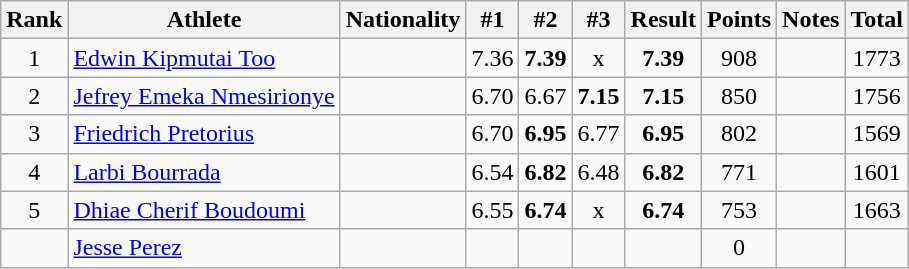<table class="wikitable sortable" style="text-align:center">
<tr>
<th>Rank</th>
<th>Athlete</th>
<th>Nationality</th>
<th>#1</th>
<th>#2</th>
<th>#3</th>
<th>Result</th>
<th>Points</th>
<th>Notes</th>
<th>Total</th>
</tr>
<tr>
<td>1</td>
<td align=left><a href='#'>Edwin Kipmutai Too</a></td>
<td align=left></td>
<td>7.36</td>
<td><strong>7.39</strong></td>
<td>x</td>
<td><strong>7.39</strong></td>
<td>908</td>
<td></td>
<td>1773</td>
</tr>
<tr>
<td>2</td>
<td align=left><a href='#'>Jefrey Emeka Nmesirionye</a></td>
<td align=left></td>
<td>6.70</td>
<td>6.67</td>
<td><strong>7.15</strong></td>
<td><strong>7.15</strong></td>
<td>850</td>
<td></td>
<td>1756</td>
</tr>
<tr>
<td>3</td>
<td align=left><a href='#'>Friedrich Pretorius</a></td>
<td align=left></td>
<td>6.70</td>
<td><strong>6.95</strong></td>
<td>6.77</td>
<td><strong>6.95</strong></td>
<td>802</td>
<td></td>
<td>1569</td>
</tr>
<tr>
<td>4</td>
<td align=left><a href='#'>Larbi Bourrada</a></td>
<td align=left></td>
<td>6.54</td>
<td><strong>6.82</strong></td>
<td>6.48</td>
<td><strong>6.82</strong></td>
<td>771</td>
<td></td>
<td>1601</td>
</tr>
<tr>
<td>5</td>
<td align=left><a href='#'>Dhiae Cherif Boudoumi</a></td>
<td align=left></td>
<td>6.55</td>
<td><strong>6.74</strong></td>
<td>x</td>
<td><strong>6.74</strong></td>
<td>753</td>
<td></td>
<td>1663</td>
</tr>
<tr>
<td></td>
<td align=left><a href='#'>Jesse Perez</a></td>
<td align=left></td>
<td></td>
<td></td>
<td></td>
<td></td>
<td>0</td>
<td></td>
<td></td>
</tr>
</table>
